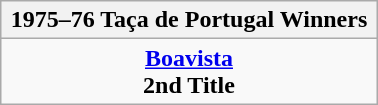<table class="wikitable" style="text-align: center; margin: 0 auto; width: 20%">
<tr>
<th>1975–76 Taça de Portugal Winners</th>
</tr>
<tr>
<td><strong><a href='#'>Boavista</a></strong><br><strong>2nd Title</strong></td>
</tr>
</table>
